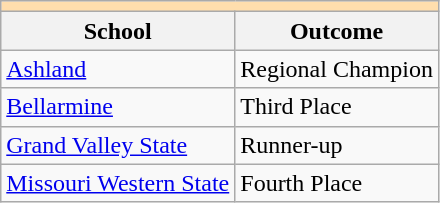<table class="wikitable" style="float:left; margin-right:1em;">
<tr>
<th colspan="3" style="background:#ffdead;"></th>
</tr>
<tr>
<th>School</th>
<th>Outcome</th>
</tr>
<tr>
<td><a href='#'>Ashland</a></td>
<td>Regional Champion</td>
</tr>
<tr>
<td><a href='#'>Bellarmine</a></td>
<td>Third Place</td>
</tr>
<tr>
<td><a href='#'>Grand Valley State</a></td>
<td>Runner-up</td>
</tr>
<tr>
<td><a href='#'>Missouri Western State</a></td>
<td>Fourth Place</td>
</tr>
</table>
